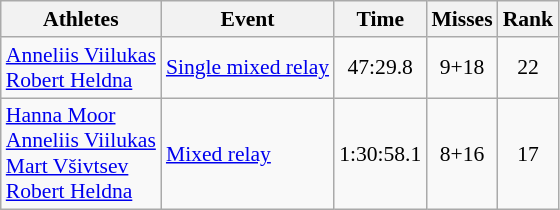<table class="wikitable" style="font-size:90%">
<tr>
<th>Athletes</th>
<th>Event</th>
<th>Time</th>
<th>Misses</th>
<th>Rank</th>
</tr>
<tr align=center>
<td align=left><a href='#'>Anneliis Viilukas</a><br><a href='#'>Robert Heldna</a></td>
<td align=left><a href='#'>Single mixed relay</a></td>
<td>47:29.8</td>
<td>9+18</td>
<td>22</td>
</tr>
<tr align=center>
<td align=left><a href='#'>Hanna Moor</a><br><a href='#'>Anneliis Viilukas</a><br><a href='#'>Mart Všivtsev</a><br><a href='#'>Robert Heldna</a></td>
<td align=left><a href='#'>Mixed relay</a></td>
<td>1:30:58.1</td>
<td>8+16</td>
<td>17</td>
</tr>
</table>
